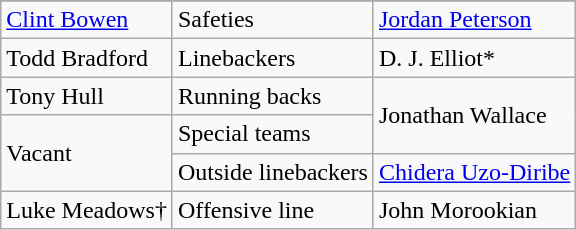<table class="wikitable">
<tr>
</tr>
<tr>
<td><a href='#'>Clint Bowen</a></td>
<td>Safeties</td>
<td><a href='#'>Jordan Peterson</a></td>
</tr>
<tr>
<td>Todd Bradford</td>
<td>Linebackers</td>
<td>D. J. Elliot*</td>
</tr>
<tr>
<td>Tony Hull</td>
<td>Running backs</td>
<td rowspan="2">Jonathan Wallace</td>
</tr>
<tr>
<td rowspan="2">Vacant</td>
<td>Special teams</td>
</tr>
<tr>
<td>Outside linebackers</td>
<td><a href='#'>Chidera Uzo-Diribe</a></td>
</tr>
<tr>
<td>Luke Meadows†</td>
<td>Offensive line</td>
<td>John Morookian</td>
</tr>
</table>
